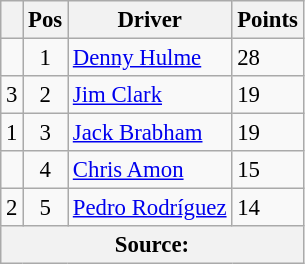<table class="wikitable" style="font-size: 95%;">
<tr>
<th></th>
<th>Pos</th>
<th>Driver</th>
<th>Points</th>
</tr>
<tr>
<td align="left"></td>
<td align="center">1</td>
<td> <a href='#'>Denny Hulme</a></td>
<td align="left">28</td>
</tr>
<tr>
<td align="left"> 3</td>
<td align="center">2</td>
<td> <a href='#'>Jim Clark</a></td>
<td align="left">19</td>
</tr>
<tr>
<td align="left"> 1</td>
<td align="center">3</td>
<td> <a href='#'>Jack Brabham</a></td>
<td align="left">19</td>
</tr>
<tr>
<td align="left"></td>
<td align="center">4</td>
<td> <a href='#'>Chris Amon</a></td>
<td align="left">15</td>
</tr>
<tr>
<td align="left"> 2</td>
<td align="center">5</td>
<td> <a href='#'>Pedro Rodríguez</a></td>
<td align="left">14</td>
</tr>
<tr>
<th colspan=4>Source:</th>
</tr>
</table>
